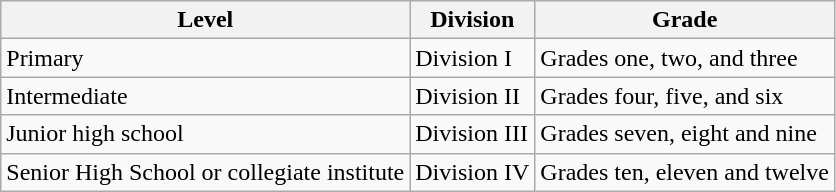<table class="wikitable">
<tr>
<th>Level</th>
<th>Division</th>
<th>Grade</th>
</tr>
<tr>
<td>Primary</td>
<td>Division I</td>
<td>Grades one, two, and three</td>
</tr>
<tr>
<td>Intermediate</td>
<td>Division II</td>
<td>Grades four, five, and six</td>
</tr>
<tr>
<td>Junior high school</td>
<td>Division III</td>
<td>Grades seven, eight and nine</td>
</tr>
<tr>
<td>Senior High School or collegiate institute</td>
<td>Division IV</td>
<td>Grades ten, eleven and twelve</td>
</tr>
</table>
